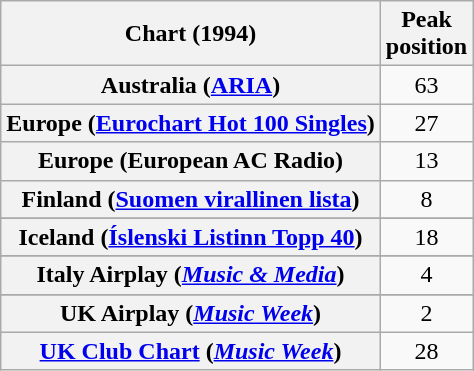<table class="wikitable sortable plainrowheaders" style="text-align:center">
<tr>
<th scope="col">Chart (1994)</th>
<th scope="col">Peak<br>position</th>
</tr>
<tr>
<th scope="row">Australia (<a href='#'>ARIA</a>)</th>
<td>63</td>
</tr>
<tr>
<th scope="row">Europe (<a href='#'>Eurochart Hot 100 Singles</a>)</th>
<td>27</td>
</tr>
<tr>
<th scope="row">Europe (European AC Radio)</th>
<td>13</td>
</tr>
<tr>
<th scope="row">Finland (<a href='#'>Suomen virallinen lista</a>)</th>
<td>8</td>
</tr>
<tr>
</tr>
<tr>
<th scope="row">Iceland (<a href='#'>Íslenski Listinn Topp 40</a>)</th>
<td>18</td>
</tr>
<tr>
</tr>
<tr>
<th scope="row">Italy Airplay (<em><a href='#'>Music & Media</a></em>)</th>
<td>4</td>
</tr>
<tr>
</tr>
<tr>
</tr>
<tr>
<th scope="row">UK Airplay (<em><a href='#'>Music Week</a></em>)</th>
<td>2</td>
</tr>
<tr>
<th scope="row"><a href='#'>UK Club Chart</a> (<em><a href='#'>Music Week</a></em>)</th>
<td>28</td>
</tr>
</table>
